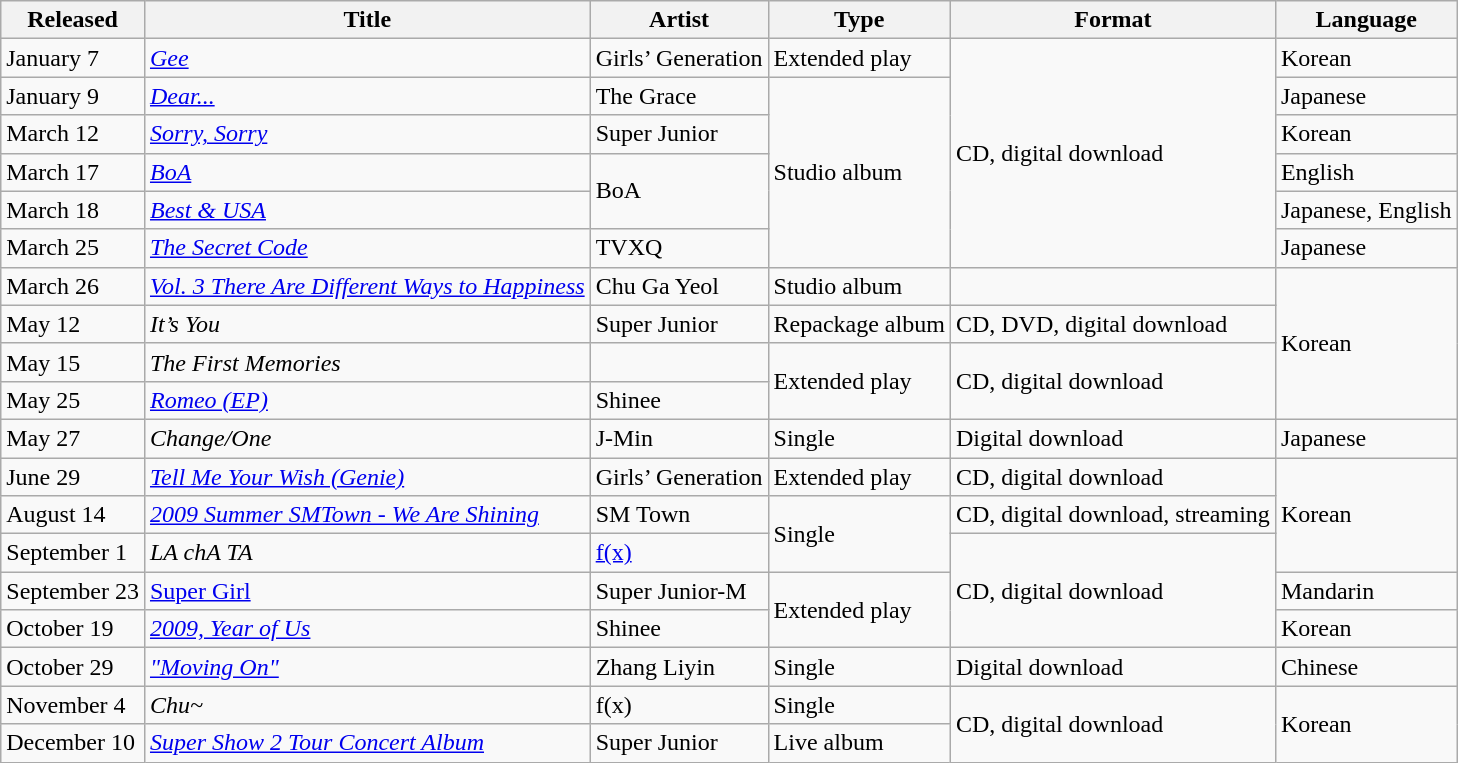<table class="wikitable sortable">
<tr>
<th scope="col">Released</th>
<th scope="col">Title</th>
<th scope="col">Artist</th>
<th scope="col">Type</th>
<th scope="col">Format</th>
<th scope="col">Language</th>
</tr>
<tr>
<td>January 7</td>
<td><em><a href='#'>Gee</a></em></td>
<td>Girls’ Generation</td>
<td>Extended play</td>
<td rowspan="6">CD, digital download</td>
<td>Korean</td>
</tr>
<tr>
<td>January 9</td>
<td><em><a href='#'>Dear...</a></em></td>
<td>The Grace</td>
<td rowspan="5">Studio album</td>
<td>Japanese</td>
</tr>
<tr>
<td>March 12</td>
<td><em><a href='#'>Sorry, Sorry</a></em></td>
<td>Super Junior</td>
<td>Korean</td>
</tr>
<tr>
<td>March 17</td>
<td><em><a href='#'>BoA</a></em></td>
<td rowspan="2">BoA</td>
<td>English</td>
</tr>
<tr>
<td>March 18</td>
<td><em><a href='#'>Best & USA</a></em></td>
<td>Japanese, English</td>
</tr>
<tr>
<td>March 25</td>
<td><em><a href='#'>The Secret Code</a></em></td>
<td>TVXQ</td>
<td>Japanese</td>
</tr>
<tr>
<td>March 26</td>
<td><em><a href='#'>Vol. 3 There Are Different Ways to Happiness</a></em></td>
<td>Chu Ga Yeol</td>
<td>Studio album</td>
<td></td>
<td rowspan="4">Korean</td>
</tr>
<tr>
<td>May 12</td>
<td><em>It’s You</em></td>
<td>Super Junior</td>
<td>Repackage album</td>
<td>CD, DVD, digital download</td>
</tr>
<tr>
<td>May 15</td>
<td><em>The First Memories</em></td>
<td></td>
<td rowspan="2">Extended play</td>
<td rowspan="2">CD, digital download</td>
</tr>
<tr>
<td>May 25</td>
<td><em><a href='#'>Romeo (EP)</a></em></td>
<td>Shinee</td>
</tr>
<tr>
<td>May 27</td>
<td><em>Change/One</em></td>
<td>J-Min</td>
<td>Single</td>
<td>Digital download</td>
<td>Japanese</td>
</tr>
<tr>
<td>June 29</td>
<td><em><a href='#'>Tell Me Your Wish (Genie)</a></em></td>
<td>Girls’ Generation</td>
<td>Extended play</td>
<td>CD, digital download</td>
<td rowspan="3">Korean</td>
</tr>
<tr>
<td>August 14</td>
<td><em><a href='#'>2009 Summer SMTown - We Are Shining</a></em></td>
<td>SM Town</td>
<td rowspan="2">Single</td>
<td>CD, digital download, streaming</td>
</tr>
<tr>
<td>September 1</td>
<td><em>LA chA TA</em></td>
<td><a href='#'>f(x)</a></td>
<td rowspan="3">CD, digital download</td>
</tr>
<tr>
<td>September 23</td>
<td><a href='#'>Super Girl</a></td>
<td>Super Junior-M</td>
<td rowspan="2">Extended play</td>
<td>Mandarin</td>
</tr>
<tr>
<td>October 19</td>
<td><em><a href='#'>2009, Year of Us</a></em></td>
<td>Shinee</td>
<td>Korean</td>
</tr>
<tr>
<td>October 29</td>
<td><em><a href='#'>"Moving On"</a></em></td>
<td>Zhang Liyin</td>
<td>Single</td>
<td>Digital download</td>
<td>Chinese</td>
</tr>
<tr>
<td>November 4</td>
<td><em>Chu~</em></td>
<td>f(x)</td>
<td>Single</td>
<td rowspan="2">CD, digital download</td>
<td rowspan="2">Korean</td>
</tr>
<tr>
<td>December 10</td>
<td><em><a href='#'>Super Show 2 Tour Concert Album</a></em></td>
<td>Super Junior</td>
<td>Live album</td>
</tr>
</table>
